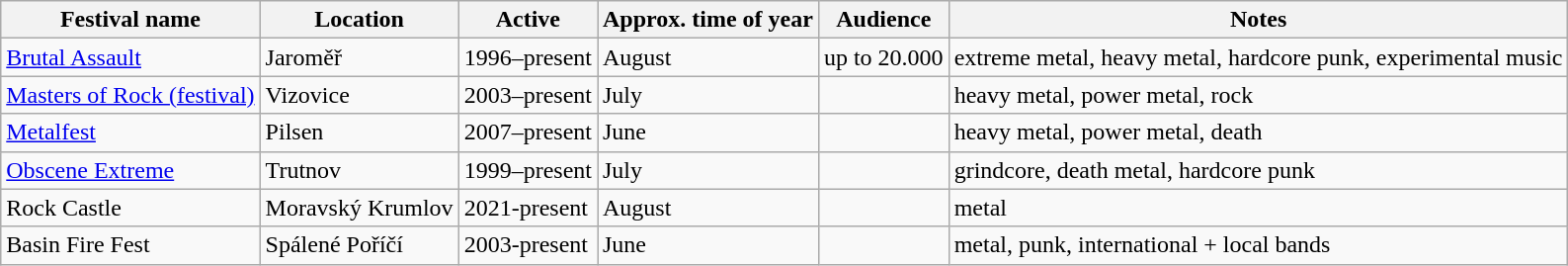<table class="wikitable sortable">
<tr>
<th>Festival name</th>
<th class="unsortable">Location</th>
<th>Active</th>
<th class="wikitable sortable">Approx. time of year</th>
<th>Audience</th>
<th class="unsortable">Notes</th>
</tr>
<tr>
<td><a href='#'>Brutal Assault</a></td>
<td>Jaroměř</td>
<td>1996–present</td>
<td>August</td>
<td>up to 20.000</td>
<td>extreme metal, heavy metal, hardcore punk, experimental music</td>
</tr>
<tr>
<td><a href='#'>Masters of Rock (festival)</a></td>
<td>Vizovice</td>
<td>2003–present</td>
<td>July</td>
<td></td>
<td>heavy metal, power metal, rock</td>
</tr>
<tr>
<td><a href='#'>Metalfest</a></td>
<td>Pilsen</td>
<td>2007–present</td>
<td>June</td>
<td></td>
<td>heavy metal, power metal, death</td>
</tr>
<tr>
<td><a href='#'>Obscene Extreme</a></td>
<td>Trutnov</td>
<td>1999–present</td>
<td>July</td>
<td></td>
<td>grindcore, death metal, hardcore punk</td>
</tr>
<tr>
<td>Rock Castle</td>
<td>Moravský Krumlov</td>
<td>2021-present</td>
<td>August</td>
<td></td>
<td>metal</td>
</tr>
<tr>
<td>Basin Fire Fest</td>
<td>Spálené Poříčí</td>
<td>2003-present</td>
<td>June</td>
<td></td>
<td>metal, punk, international + local bands</td>
</tr>
</table>
